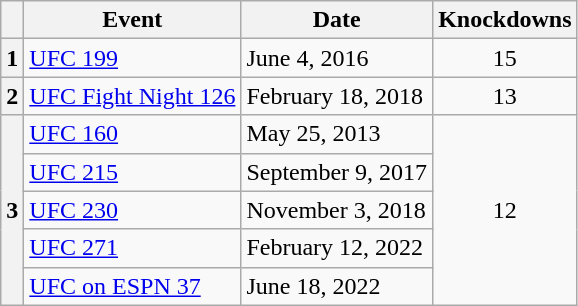<table class=wikitable>
<tr>
<th></th>
<th>Event</th>
<th>Date</th>
<th>Knockdowns</th>
</tr>
<tr>
<th>1</th>
<td><a href='#'>UFC 199</a></td>
<td>June 4, 2016</td>
<td align=center>15</td>
</tr>
<tr>
<th>2</th>
<td><a href='#'>UFC Fight Night 126</a></td>
<td>February 18, 2018</td>
<td align=center>13</td>
</tr>
<tr>
<th rowspan=5>3</th>
<td><a href='#'>UFC 160</a></td>
<td>May 25, 2013</td>
<td rowspan=5 align=center>12</td>
</tr>
<tr>
<td><a href='#'>UFC 215</a></td>
<td>September 9, 2017</td>
</tr>
<tr>
<td><a href='#'>UFC 230</a></td>
<td>November 3, 2018</td>
</tr>
<tr>
<td><a href='#'>UFC 271</a></td>
<td>February 12, 2022</td>
</tr>
<tr>
<td><a href='#'>UFC on ESPN 37</a></td>
<td>June 18, 2022</td>
</tr>
</table>
